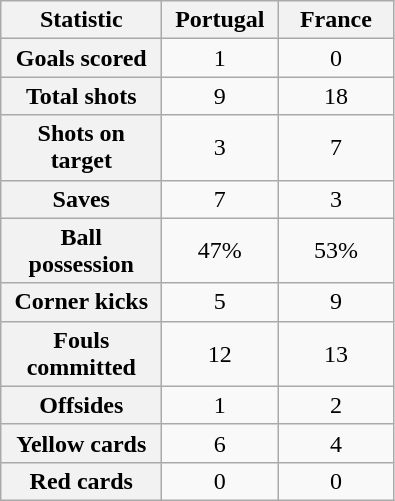<table class="wikitable plainrowheaders" style="text-align:center">
<tr>
<th scope="col" style="width:100px">Statistic</th>
<th scope="col" style="width:70px">Portugal</th>
<th scope="col" style="width:70px">France</th>
</tr>
<tr>
<th scope=row>Goals scored</th>
<td>1</td>
<td>0</td>
</tr>
<tr>
<th scope=row>Total shots</th>
<td>9</td>
<td>18</td>
</tr>
<tr>
<th scope=row>Shots on target</th>
<td>3</td>
<td>7</td>
</tr>
<tr>
<th scope=row>Saves</th>
<td>7</td>
<td>3</td>
</tr>
<tr>
<th scope=row>Ball possession</th>
<td>47%</td>
<td>53%</td>
</tr>
<tr>
<th scope=row>Corner kicks</th>
<td>5</td>
<td>9</td>
</tr>
<tr>
<th scope=row>Fouls committed</th>
<td>12</td>
<td>13</td>
</tr>
<tr>
<th scope=row>Offsides</th>
<td>1</td>
<td>2</td>
</tr>
<tr>
<th scope=row>Yellow cards</th>
<td>6</td>
<td>4</td>
</tr>
<tr>
<th scope=row>Red cards</th>
<td>0</td>
<td>0</td>
</tr>
</table>
